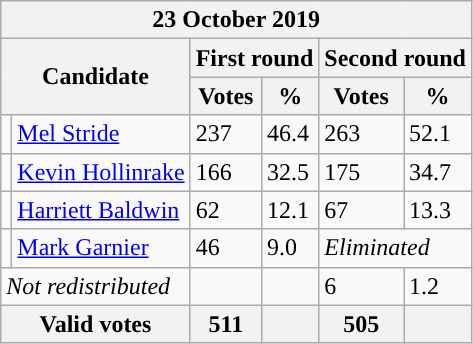<table class="wikitable">
<tr>
<th colspan="6">23 October 2019</th>
</tr>
<tr>
<th colspan="2" rowspan="2"><strong>Candidate</strong></th>
<th colspan="2"><strong>First round</strong></th>
<th colspan="2"><strong>Second round</strong></th>
</tr>
<tr>
<th><strong>Votes</strong></th>
<th><strong>%</strong></th>
<th><strong>Votes</strong></th>
<th><strong>%</strong></th>
</tr>
<tr>
<td style="color:inherit;background-color: "></td>
<td><a href='#'>Mel Stride</a></td>
<td>237</td>
<td>46.4</td>
<td>263</td>
<td>52.1</td>
</tr>
<tr>
<td style="color:inherit;background-color: "></td>
<td><a href='#'>Kevin Hollinrake</a></td>
<td>166</td>
<td>32.5</td>
<td>175</td>
<td>34.7</td>
</tr>
<tr>
<td style="color:inherit;background-color: "></td>
<td><a href='#'>Harriett Baldwin</a></td>
<td>62</td>
<td>12.1</td>
<td>67</td>
<td>13.3</td>
</tr>
<tr>
<td style="color:inherit;background-color: "></td>
<td><a href='#'>Mark Garnier</a></td>
<td>46</td>
<td>9.0</td>
<td colspan="2"><em>Eliminated</em></td>
</tr>
<tr>
<td colspan="2"><em>Not redistributed</em></td>
<td></td>
<td></td>
<td>6</td>
<td>1.2</td>
</tr>
<tr>
<th colspan="2"><strong>Valid votes</strong></th>
<th>511</th>
<th></th>
<th>505</th>
<th></th>
</tr>
</table>
